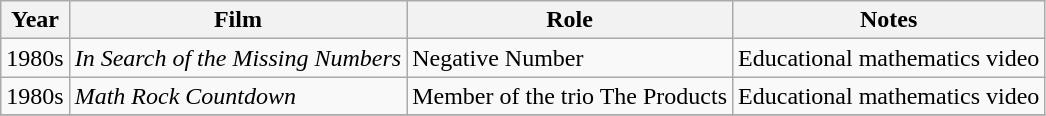<table class="wikitable">
<tr>
<th>Year</th>
<th>Film</th>
<th>Role</th>
<th>Notes</th>
</tr>
<tr>
<td>1980s</td>
<td><em>In Search of the Missing Numbers</em></td>
<td>Negative Number</td>
<td>Educational mathematics video</td>
</tr>
<tr>
<td>1980s</td>
<td><em>Math Rock Countdown</em></td>
<td>Member of the trio The Products</td>
<td>Educational mathematics video</td>
</tr>
<tr>
</tr>
</table>
